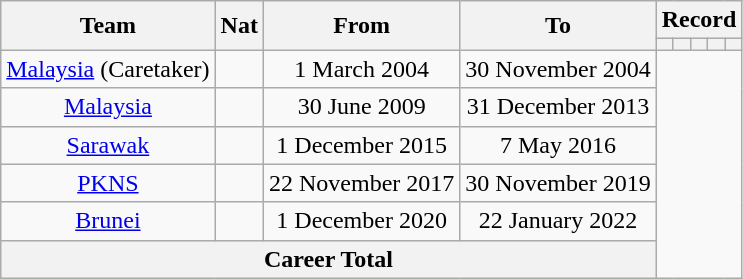<table class="wikitable" style="text-align:center">
<tr>
<th rowspan="2">Team</th>
<th rowspan="2">Nat</th>
<th rowspan="2">From</th>
<th rowspan="2">To</th>
<th colspan="5">Record</th>
</tr>
<tr>
<th></th>
<th></th>
<th></th>
<th></th>
<th></th>
</tr>
<tr>
<td><a href='#'>Malaysia</a> (Caretaker)</td>
<td></td>
<td>1 March 2004</td>
<td>30 November 2004<br></td>
</tr>
<tr>
<td><a href='#'>Malaysia</a></td>
<td></td>
<td>30 June 2009</td>
<td>31 December 2013<br></td>
</tr>
<tr>
<td><a href='#'>Sarawak</a></td>
<td></td>
<td>1 December 2015</td>
<td>7 May 2016<br></td>
</tr>
<tr>
<td><a href='#'>PKNS</a></td>
<td></td>
<td>22 November 2017</td>
<td>30 November 2019<br></td>
</tr>
<tr>
<td><a href='#'>Brunei</a></td>
<td></td>
<td>1 December 2020</td>
<td>22 January 2022<br></td>
</tr>
<tr>
<th colspan="4">Career Total<br></th>
</tr>
</table>
